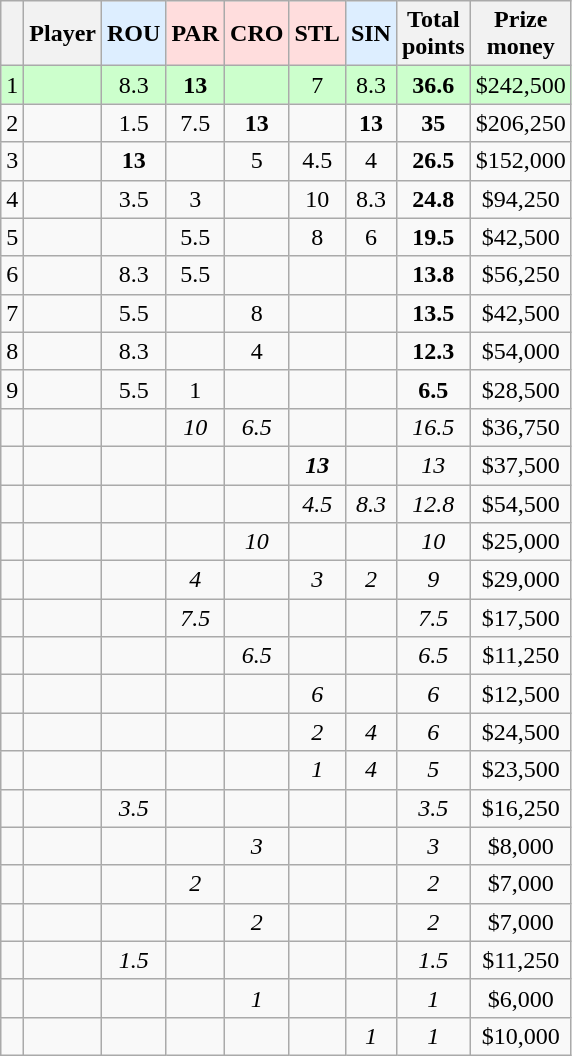<table class="wikitable sortable" style="text-align:center;">
<tr>
<th></th>
<th>Player</th>
<th style="background-color:#ddeeff">ROU</th>
<th style="background-color:#ffdddd">PAR</th>
<th style="background-color:#ffdddd">CRO</th>
<th style="background-color:#ffdddd">STL</th>
<th style="background-color:#ddeeff">SIN</th>
<th>Total<br>points</th>
<th>Prize<br>money</th>
</tr>
<tr style="background-color:#ccffcc"|>
<td>1</td>
<td align=left><strong></strong></td>
<td>8.3</td>
<td><strong>13</strong></td>
<td></td>
<td>7</td>
<td>8.3</td>
<td><strong>36.6</strong></td>
<td>$242,500</td>
</tr>
<tr>
<td>2</td>
<td align=left></td>
<td>1.5</td>
<td>7.5</td>
<td><strong>13</strong></td>
<td></td>
<td><strong>13</strong></td>
<td><strong>35</strong></td>
<td>$206,250</td>
</tr>
<tr>
<td>3</td>
<td align=left></td>
<td><strong>13</strong></td>
<td></td>
<td>5</td>
<td>4.5</td>
<td>4</td>
<td><strong>26.5</strong></td>
<td>$152,000</td>
</tr>
<tr>
<td>4</td>
<td align=left></td>
<td>3.5</td>
<td>3</td>
<td></td>
<td>10</td>
<td>8.3</td>
<td><strong>24.8</strong></td>
<td>$94,250</td>
</tr>
<tr>
<td>5</td>
<td align=left></td>
<td></td>
<td>5.5</td>
<td></td>
<td>8</td>
<td>6</td>
<td><strong>19.5</strong></td>
<td>$42,500</td>
</tr>
<tr>
<td>6</td>
<td align=left></td>
<td>8.3</td>
<td>5.5</td>
<td></td>
<td></td>
<td></td>
<td><strong>13.8</strong></td>
<td>$56,250</td>
</tr>
<tr>
<td>7</td>
<td align=left></td>
<td>5.5</td>
<td></td>
<td>8</td>
<td></td>
<td></td>
<td><strong>13.5</strong></td>
<td>$42,500</td>
</tr>
<tr>
<td>8</td>
<td align=left></td>
<td>8.3</td>
<td></td>
<td>4</td>
<td></td>
<td></td>
<td><strong>12.3</strong></td>
<td>$54,000</td>
</tr>
<tr>
<td>9</td>
<td align=left></td>
<td>5.5</td>
<td>1</td>
<td></td>
<td></td>
<td></td>
<td><strong>6.5</strong></td>
<td>$28,500</td>
</tr>
<tr>
<td></td>
<td align=left><em></em></td>
<td></td>
<td><em>10</em></td>
<td><em>6.5</em></td>
<td></td>
<td></td>
<td><em>16.5</em></td>
<td>$36,750</td>
</tr>
<tr>
<td></td>
<td align=left><em></em></td>
<td></td>
<td></td>
<td></td>
<td><strong><em>13</em></strong></td>
<td></td>
<td><em>13</em></td>
<td>$37,500</td>
</tr>
<tr>
<td></td>
<td align=left><em></em></td>
<td></td>
<td></td>
<td></td>
<td><em>4.5</em></td>
<td><em>8.3</em></td>
<td><em>12.8</em></td>
<td>$54,500</td>
</tr>
<tr>
<td></td>
<td align=left><em></em></td>
<td></td>
<td></td>
<td><em>10</em></td>
<td></td>
<td></td>
<td><em>10</em></td>
<td>$25,000</td>
</tr>
<tr>
<td></td>
<td align=left><em></em></td>
<td></td>
<td><em>4</em></td>
<td></td>
<td><em>3</em></td>
<td><em>2</em></td>
<td><em>9</em></td>
<td>$29,000</td>
</tr>
<tr>
<td></td>
<td align=left><em></em></td>
<td></td>
<td><em>7.5</em></td>
<td></td>
<td></td>
<td></td>
<td><em>7.5</em></td>
<td>$17,500</td>
</tr>
<tr>
<td></td>
<td align=left><em></em></td>
<td></td>
<td></td>
<td><em>6.5</em></td>
<td></td>
<td></td>
<td><em>6.5</em></td>
<td>$11,250</td>
</tr>
<tr>
<td></td>
<td align=left><em></em></td>
<td></td>
<td></td>
<td></td>
<td><em>6</em></td>
<td></td>
<td><em>6</em></td>
<td>$12,500</td>
</tr>
<tr>
<td></td>
<td align=left><em></em></td>
<td></td>
<td></td>
<td></td>
<td><em>2</em></td>
<td><em>4</em></td>
<td><em>6</em></td>
<td>$24,500</td>
</tr>
<tr>
<td></td>
<td align=left><em></em></td>
<td></td>
<td></td>
<td></td>
<td><em>1</em></td>
<td><em>4</em></td>
<td><em>5</em></td>
<td>$23,500</td>
</tr>
<tr>
<td></td>
<td align=left><em></em></td>
<td><em>3.5</em></td>
<td></td>
<td></td>
<td></td>
<td></td>
<td><em>3.5</em></td>
<td>$16,250</td>
</tr>
<tr>
<td></td>
<td align=left><em></em></td>
<td></td>
<td></td>
<td><em>3</em></td>
<td></td>
<td></td>
<td><em>3</em></td>
<td>$8,000</td>
</tr>
<tr>
<td></td>
<td align=left><em></em><br><em></em></td>
<td></td>
<td><em>2</em></td>
<td></td>
<td></td>
<td></td>
<td><em>2</em></td>
<td>$7,000</td>
</tr>
<tr>
<td></td>
<td align=left><em></em><br><em></em></td>
<td></td>
<td></td>
<td><em>2</em></td>
<td></td>
<td></td>
<td><em>2</em></td>
<td>$7,000</td>
</tr>
<tr>
<td></td>
<td align=left><em></em></td>
<td><em>1.5</em></td>
<td></td>
<td></td>
<td></td>
<td></td>
<td><em>1.5</em></td>
<td>$11,250</td>
</tr>
<tr>
<td></td>
<td align=left><em></em></td>
<td></td>
<td></td>
<td><em>1</em></td>
<td></td>
<td></td>
<td><em>1</em></td>
<td>$6,000</td>
</tr>
<tr>
<td></td>
<td align=left><em></em></td>
<td></td>
<td></td>
<td></td>
<td></td>
<td><em>1</em></td>
<td><em>1</em></td>
<td>$10,000</td>
</tr>
</table>
